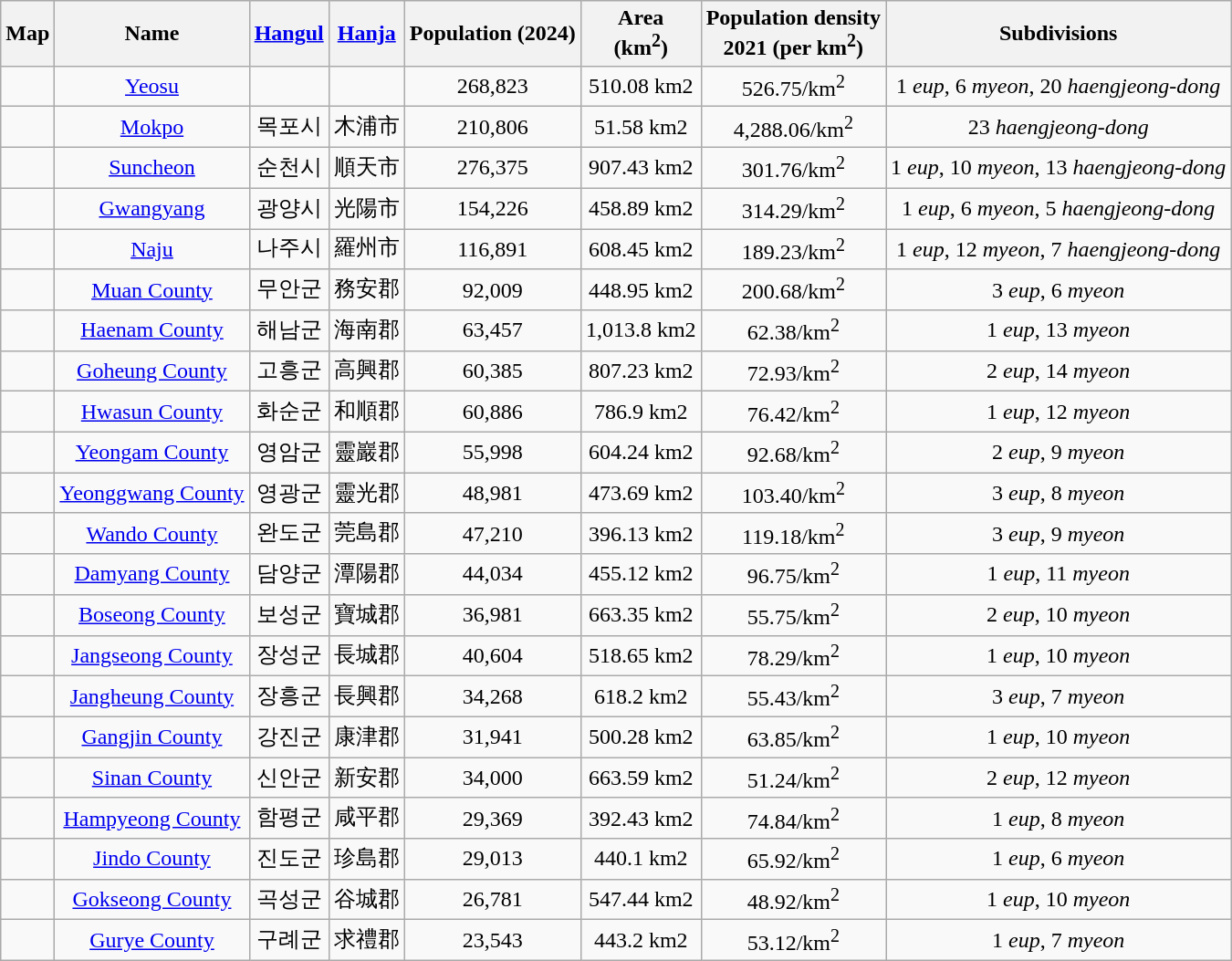<table class="wikitable sortable plainrowheaders" align="center" style="text-align: center;">
<tr>
<th>Map</th>
<th>Name</th>
<th><a href='#'>Hangul</a></th>
<th><a href='#'>Hanja</a></th>
<th>Population (2024)</th>
<th>Area <br>(km<sup>2</sup>)</th>
<th>Population density <br> 2021 (per km<sup>2</sup>)</th>
<th>Subdivisions</th>
</tr>
<tr>
<td><br></td>
<td><a href='#'>Yeosu</a></td>
<td><span></span></td>
<td><span></span></td>
<td>268,823</td>
<td>510.08 km2</td>
<td>526.75/km<sup>2</sup></td>
<td>1 <em>eup</em>, 6 <em>myeon</em>, 20 <em>haengjeong-dong</em></td>
</tr>
<tr>
<td><br></td>
<td><a href='#'>Mokpo</a></td>
<td><span>목포시</span></td>
<td><span>木浦市</span></td>
<td>210,806</td>
<td>51.58 km2</td>
<td>4,288.06/km<sup>2</sup></td>
<td>23 <em>haengjeong-dong</em></td>
</tr>
<tr>
<td><br></td>
<td><a href='#'>Suncheon</a></td>
<td><span>순천시</span></td>
<td><span>順天市</span></td>
<td>276,375</td>
<td>907.43 km2</td>
<td>301.76/km<sup>2</sup></td>
<td>1 <em>eup</em>, 10 <em>myeon</em>, 13 <em>haengjeong-dong</em></td>
</tr>
<tr>
<td><br></td>
<td><a href='#'>Gwangyang</a></td>
<td><span>광양시</span></td>
<td><span>光陽市</span></td>
<td>154,226</td>
<td>458.89 km2</td>
<td>314.29/km<sup>2</sup></td>
<td>1 <em>eup</em>, 6 <em>myeon</em>, 5 <em>haengjeong-dong</em></td>
</tr>
<tr>
<td><br></td>
<td><a href='#'>Naju</a></td>
<td><span>나주시</span></td>
<td><span>羅州市</span></td>
<td>116,891</td>
<td>608.45 km2</td>
<td>189.23/km<sup>2</sup></td>
<td>1 <em>eup</em>, 12 <em>myeon</em>, 7 <em>haengjeong-dong</em></td>
</tr>
<tr>
<td><br></td>
<td><a href='#'>Muan County</a></td>
<td><span>무안군</span></td>
<td><span>務安郡</span></td>
<td>92,009</td>
<td>448.95 km2</td>
<td>200.68/km<sup>2</sup></td>
<td>3 <em>eup</em>, 6 <em>myeon</em></td>
</tr>
<tr>
<td><br></td>
<td><a href='#'>Haenam County</a></td>
<td><span>해남군</span></td>
<td><span>海南郡</span></td>
<td>63,457</td>
<td>1,013.8 km2</td>
<td>62.38/km<sup>2</sup></td>
<td>1 <em>eup</em>, 13 <em>myeon</em></td>
</tr>
<tr>
<td><br></td>
<td><a href='#'>Goheung County</a></td>
<td><span>고흥군</span></td>
<td><span>高興郡</span></td>
<td>60,385</td>
<td>807.23 km2</td>
<td>72.93/km<sup>2</sup></td>
<td>2 <em>eup</em>, 14 <em>myeon</em></td>
</tr>
<tr>
<td><br></td>
<td><a href='#'>Hwasun County</a></td>
<td><span>화순군</span></td>
<td><span>和順郡</span></td>
<td>60,886</td>
<td>786.9 km2</td>
<td>76.42/km<sup>2</sup></td>
<td>1 <em>eup</em>, 12 <em>myeon</em></td>
</tr>
<tr>
<td><br></td>
<td><a href='#'>Yeongam County</a></td>
<td><span>영암군</span></td>
<td><span>靈巖郡</span></td>
<td>55,998</td>
<td>604.24 km2</td>
<td>92.68/km<sup>2</sup></td>
<td>2 <em>eup</em>, 9 <em>myeon</em></td>
</tr>
<tr>
<td><br></td>
<td><a href='#'>Yeonggwang County</a></td>
<td><span>영광군</span></td>
<td><span>靈光郡</span></td>
<td>48,981</td>
<td>473.69 km2</td>
<td>103.40/km<sup>2</sup></td>
<td>3 <em>eup</em>, 8 <em>myeon</em></td>
</tr>
<tr>
<td><br></td>
<td><a href='#'>Wando County</a></td>
<td><span>완도군</span></td>
<td><span>莞島郡</span></td>
<td>47,210</td>
<td>396.13 km2</td>
<td>119.18/km<sup>2</sup></td>
<td>3 <em>eup</em>, 9 <em>myeon</em></td>
</tr>
<tr>
<td><br></td>
<td><a href='#'>Damyang County</a></td>
<td><span>담양군</span></td>
<td><span>潭陽郡</span></td>
<td>44,034</td>
<td>455.12 km2</td>
<td>96.75/km<sup>2</sup></td>
<td>1 <em>eup</em>, 11 <em>myeon</em></td>
</tr>
<tr>
<td><br></td>
<td><a href='#'>Boseong County</a></td>
<td><span>보성군</span></td>
<td><span>寶城郡</span></td>
<td>36,981</td>
<td>663.35 km2</td>
<td>55.75/km<sup>2</sup></td>
<td>2 <em>eup</em>, 10 <em>myeon</em></td>
</tr>
<tr>
<td><br></td>
<td><a href='#'>Jangseong County</a></td>
<td><span>장성군</span></td>
<td><span>長城郡</span></td>
<td>40,604</td>
<td>518.65 km2</td>
<td>78.29/km<sup>2</sup></td>
<td>1 <em>eup</em>, 10 <em>myeon</em></td>
</tr>
<tr>
<td><br></td>
<td><a href='#'>Jangheung County</a></td>
<td><span>장흥군</span></td>
<td><span>長興郡</span></td>
<td>34,268</td>
<td>618.2 km2</td>
<td>55.43/km<sup>2</sup></td>
<td>3 <em>eup</em>, 7 <em>myeon</em></td>
</tr>
<tr>
<td><br></td>
<td><a href='#'>Gangjin County</a></td>
<td><span>강진군</span></td>
<td><span>康津郡</span></td>
<td>31,941</td>
<td>500.28 km2</td>
<td>63.85/km<sup>2</sup></td>
<td>1 <em>eup</em>, 10 <em>myeon</em></td>
</tr>
<tr>
<td><br></td>
<td><a href='#'>Sinan County</a></td>
<td><span>신안군</span></td>
<td><span>新安郡</span></td>
<td>34,000</td>
<td>663.59 km2</td>
<td>51.24/km<sup>2</sup></td>
<td>2 <em>eup</em>, 12 <em>myeon</em></td>
</tr>
<tr>
<td><br></td>
<td><a href='#'>Hampyeong County</a></td>
<td><span>함평군</span></td>
<td><span>咸平郡</span></td>
<td>29,369</td>
<td>392.43 km2</td>
<td>74.84/km<sup>2</sup></td>
<td>1 <em>eup</em>, 8 <em>myeon</em></td>
</tr>
<tr>
<td><br></td>
<td><a href='#'>Jindo County</a></td>
<td><span>진도군</span></td>
<td><span>珍島郡</span></td>
<td>29,013</td>
<td>440.1 km2</td>
<td>65.92/km<sup>2</sup></td>
<td>1 <em>eup</em>, 6 <em>myeon</em></td>
</tr>
<tr>
<td><br></td>
<td><a href='#'>Gokseong County</a></td>
<td><span>곡성군</span></td>
<td><span>谷城郡</span></td>
<td>26,781</td>
<td>547.44 km2</td>
<td>48.92/km<sup>2</sup></td>
<td>1 <em>eup</em>, 10 <em>myeon</em></td>
</tr>
<tr>
<td><br></td>
<td><a href='#'>Gurye County</a></td>
<td><span>구례군</span></td>
<td><span>求禮郡</span></td>
<td>23,543</td>
<td>443.2 km2</td>
<td>53.12/km<sup>2</sup></td>
<td>1 <em>eup</em>, 7 <em>myeon</em></td>
</tr>
</table>
